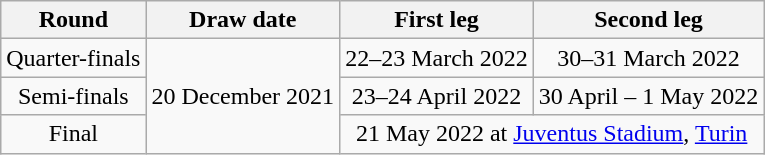<table class="wikitable" style="text-align:center">
<tr>
<th>Round</th>
<th>Draw date</th>
<th>First leg</th>
<th>Second leg</th>
</tr>
<tr>
<td>Quarter-finals</td>
<td rowspan="3">20 December 2021</td>
<td>22–23 March 2022</td>
<td>30–31 March 2022</td>
</tr>
<tr>
<td>Semi-finals</td>
<td>23–24 April 2022</td>
<td>30 April – 1 May 2022</td>
</tr>
<tr>
<td>Final</td>
<td colspan="2">21 May 2022 at <a href='#'>Juventus Stadium</a>, <a href='#'>Turin</a></td>
</tr>
</table>
